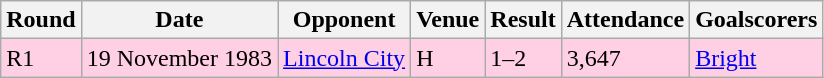<table class="wikitable">
<tr>
<th>Round</th>
<th>Date</th>
<th>Opponent</th>
<th>Venue</th>
<th>Result</th>
<th>Attendance</th>
<th>Goalscorers</th>
</tr>
<tr style="background-color: #ffd0e3;">
<td>R1</td>
<td>19 November 1983</td>
<td><a href='#'>Lincoln City</a></td>
<td>H</td>
<td>1–2</td>
<td>3,647</td>
<td><a href='#'>Bright</a></td>
</tr>
</table>
